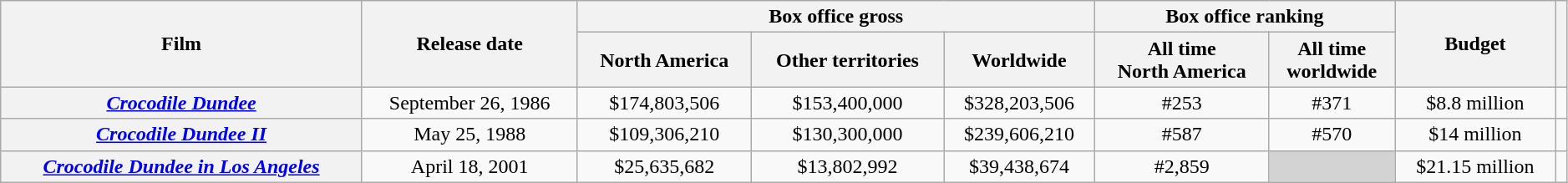<table class="wikitable plainrowheaders"  style="text-align:center; width:99%;">
<tr>
<th rowspan="2">Film</th>
<th rowspan="2">Release date</th>
<th colspan="3">Box office gross</th>
<th colspan="2">Box office ranking</th>
<th rowspan="2">Budget</th>
<th rowspan="2"></th>
</tr>
<tr>
<th>North America</th>
<th>Other territories</th>
<th>Worldwide</th>
<th>All time<br>North America</th>
<th>All time<br>worldwide</th>
</tr>
<tr>
<th scope="row"><em><a href='#'>Crocodile Dundee</a></em></th>
<td>September 26, 1986</td>
<td>$174,803,506</td>
<td>$153,400,000</td>
<td>$328,203,506</td>
<td>#253</td>
<td>#371</td>
<td>$8.8 million</td>
<td></td>
</tr>
<tr>
<th scope="row"><em><a href='#'>Crocodile Dundee II</a></em></th>
<td>May 25, 1988</td>
<td>$109,306,210</td>
<td>$130,300,000</td>
<td>$239,606,210</td>
<td>#587</td>
<td>#570</td>
<td>$14 million</td>
<td></td>
</tr>
<tr>
<th scope="row"><em><a href='#'>Crocodile Dundee in Los Angeles</a></em></th>
<td>April 18, 2001</td>
<td>$25,635,682</td>
<td>$13,802,992</td>
<td>$39,438,674</td>
<td>#2,859</td>
<td style="background:#d3d3d3;"></td>
<td>$21.15 million</td>
<td></td>
</tr>
</table>
